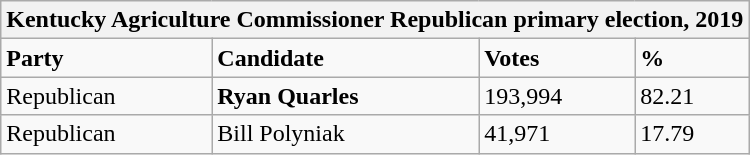<table class="wikitable">
<tr>
<th colspan="4">Kentucky Agriculture Commissioner Republican primary election, 2019</th>
</tr>
<tr>
<td><strong>Party</strong></td>
<td><strong>Candidate</strong></td>
<td><strong>Votes</strong></td>
<td><strong>%</strong></td>
</tr>
<tr>
<td>Republican</td>
<td><strong>Ryan Quarles</strong></td>
<td>193,994</td>
<td>82.21</td>
</tr>
<tr>
<td>Republican</td>
<td>Bill Polyniak</td>
<td>41,971</td>
<td>17.79</td>
</tr>
</table>
